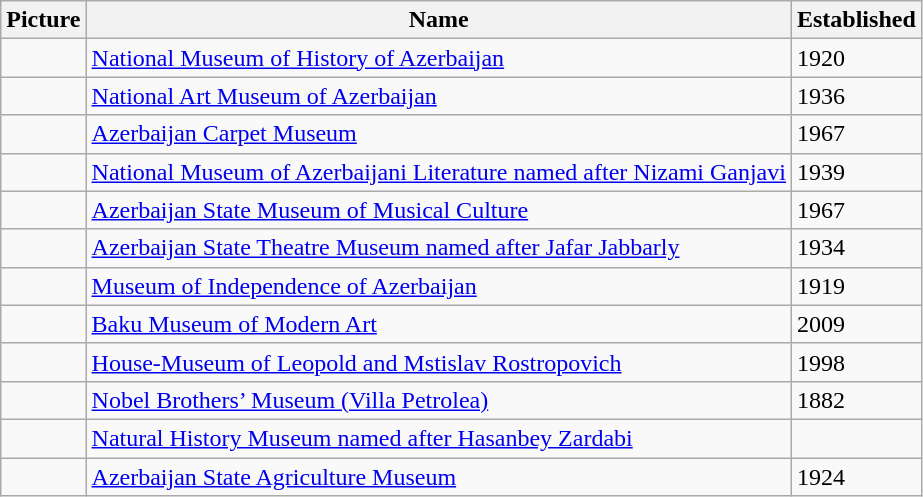<table class="wikitable">
<tr>
<th>Picture</th>
<th>Name</th>
<th>Established</th>
</tr>
<tr>
<td></td>
<td><a href='#'>National Museum of History of Azerbaijan</a></td>
<td>1920</td>
</tr>
<tr>
<td></td>
<td><a href='#'>National Art Museum of Azerbaijan</a></td>
<td>1936</td>
</tr>
<tr>
<td></td>
<td><a href='#'>Azerbaijan Carpet Museum</a></td>
<td>1967</td>
</tr>
<tr>
<td></td>
<td><a href='#'>National Museum of Azerbaijani Literature named after Nizami Ganjavi</a></td>
<td>1939</td>
</tr>
<tr>
<td></td>
<td><a href='#'>Azerbaijan State Museum of Musical Culture</a></td>
<td>1967</td>
</tr>
<tr>
<td></td>
<td><a href='#'>Azerbaijan State Theatre Museum named after Jafar Jabbarly</a></td>
<td>1934</td>
</tr>
<tr>
<td></td>
<td><a href='#'>Museum of Independence of Azerbaijan</a></td>
<td>1919</td>
</tr>
<tr>
<td></td>
<td><a href='#'>Baku Museum of Modern Art</a></td>
<td>2009</td>
</tr>
<tr>
<td></td>
<td><a href='#'>House-Museum of Leopold and Mstislav Rostropovich</a></td>
<td>1998</td>
</tr>
<tr>
<td></td>
<td><a href='#'>Nobel Brothers’ Museum (Villa Petrolea)</a></td>
<td>1882</td>
</tr>
<tr>
<td></td>
<td><a href='#'>Natural History Museum named after Hasanbey Zardabi</a></td>
<td></td>
</tr>
<tr>
<td></td>
<td><a href='#'>Azerbaijan State Agriculture Museum</a></td>
<td>1924</td>
</tr>
</table>
